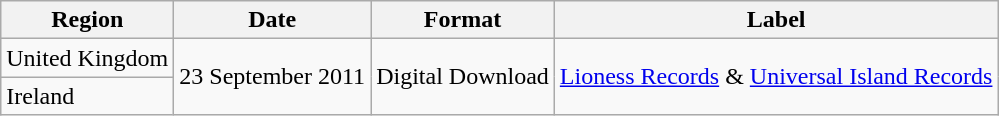<table class=wikitable>
<tr>
<th>Region</th>
<th>Date</th>
<th>Format</th>
<th>Label</th>
</tr>
<tr>
<td>United Kingdom</td>
<td rowspan="2">23 September 2011</td>
<td rowspan="2">Digital Download</td>
<td rowspan="2"><a href='#'>Lioness Records</a> & <a href='#'>Universal Island Records</a></td>
</tr>
<tr>
<td>Ireland</td>
</tr>
</table>
